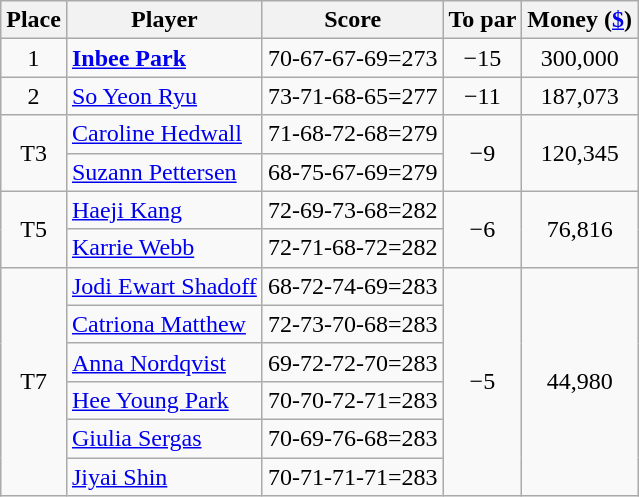<table class="wikitable">
<tr>
<th>Place</th>
<th>Player</th>
<th>Score</th>
<th>To par</th>
<th>Money (<a href='#'>$</a>)</th>
</tr>
<tr>
<td align=center>1</td>
<td> <strong><a href='#'>Inbee Park</a></strong></td>
<td>70-67-67-69=273</td>
<td align=center>−15</td>
<td align=center>300,000</td>
</tr>
<tr>
<td align=center>2</td>
<td> <a href='#'>So Yeon Ryu</a></td>
<td>73-71-68-65=277</td>
<td align=center>−11</td>
<td align=center>187,073</td>
</tr>
<tr>
<td align=center rowspan=2>T3</td>
<td> <a href='#'>Caroline Hedwall</a></td>
<td>71-68-72-68=279</td>
<td align=center rowspan=2>−9</td>
<td align=center rowspan=2>120,345</td>
</tr>
<tr>
<td> <a href='#'>Suzann Pettersen</a></td>
<td>68-75-67-69=279</td>
</tr>
<tr>
<td align=center rowspan=2>T5</td>
<td> <a href='#'>Haeji Kang</a></td>
<td>72-69-73-68=282</td>
<td rowspan=2 align=center>−6</td>
<td rowspan=2 align=center>76,816</td>
</tr>
<tr>
<td> <a href='#'>Karrie Webb</a></td>
<td>72-71-68-72=282</td>
</tr>
<tr>
<td align=center rowspan=6>T7</td>
<td> <a href='#'>Jodi Ewart Shadoff</a></td>
<td>68-72-74-69=283</td>
<td align=center rowspan=6>−5</td>
<td align=center rowspan=6>44,980</td>
</tr>
<tr>
<td> <a href='#'>Catriona Matthew</a></td>
<td>72-73-70-68=283</td>
</tr>
<tr>
<td> <a href='#'>Anna Nordqvist</a></td>
<td>69-72-72-70=283</td>
</tr>
<tr>
<td> <a href='#'>Hee Young Park</a></td>
<td>70-70-72-71=283</td>
</tr>
<tr>
<td> <a href='#'>Giulia Sergas</a></td>
<td>70-69-76-68=283</td>
</tr>
<tr>
<td> <a href='#'>Jiyai Shin</a></td>
<td>70-71-71-71=283</td>
</tr>
</table>
